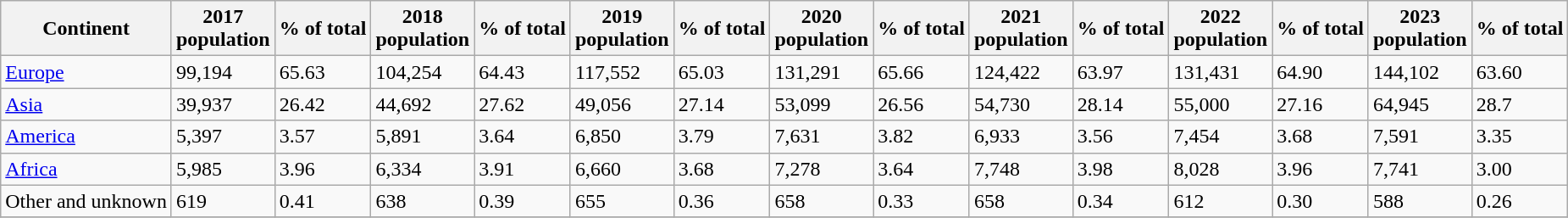<table class="wikitable sortable" border="1">
<tr>
<th scope="col">Continent</th>
<th scope="col">2017<br>population</th>
<th scope="col">% of total</th>
<th scope="col">2018<br>population</th>
<th scope="col">% of total</th>
<th scope="col">2019<br>population</th>
<th scope="col">% of total</th>
<th scope="col">2020<br>population</th>
<th scope="col">% of total</th>
<th scope="col">2021<br>population</th>
<th scope="col">% of total</th>
<th scope="col">2022<br>population</th>
<th scope="col">% of total</th>
<th scope="col">2023<br>population</th>
<th scope="col">% of total</th>
</tr>
<tr>
<td><a href='#'>Europe</a></td>
<td>99,194</td>
<td>65.63</td>
<td>104,254</td>
<td>64.43</td>
<td>117,552</td>
<td>65.03</td>
<td>131,291</td>
<td>65.66</td>
<td>124,422</td>
<td>63.97</td>
<td>131,431</td>
<td>64.90</td>
<td>144,102</td>
<td>63.60</td>
</tr>
<tr>
<td><a href='#'>Asia</a></td>
<td>39,937</td>
<td>26.42</td>
<td>44,692</td>
<td>27.62</td>
<td>49,056</td>
<td>27.14</td>
<td>53,099</td>
<td>26.56</td>
<td>54,730</td>
<td>28.14</td>
<td>55,000</td>
<td>27.16</td>
<td>64,945</td>
<td>28.7</td>
</tr>
<tr>
<td><a href='#'>America</a></td>
<td>5,397</td>
<td>3.57</td>
<td>5,891</td>
<td>3.64</td>
<td>6,850</td>
<td>3.79</td>
<td>7,631</td>
<td>3.82</td>
<td>6,933</td>
<td>3.56</td>
<td>7,454</td>
<td>3.68</td>
<td>7,591</td>
<td>3.35</td>
</tr>
<tr>
<td><a href='#'>Africa</a></td>
<td>5,985</td>
<td>3.96</td>
<td>6,334</td>
<td>3.91</td>
<td>6,660</td>
<td>3.68</td>
<td>7,278</td>
<td>3.64</td>
<td>7,748</td>
<td>3.98</td>
<td>8,028</td>
<td>3.96</td>
<td>7,741</td>
<td>3.00</td>
</tr>
<tr>
<td>Other and unknown</td>
<td>619</td>
<td>0.41</td>
<td>638</td>
<td>0.39</td>
<td>655</td>
<td>0.36</td>
<td>658</td>
<td>0.33</td>
<td>658</td>
<td>0.34</td>
<td>612</td>
<td>0.30</td>
<td>588</td>
<td>0.26</td>
</tr>
<tr>
</tr>
</table>
